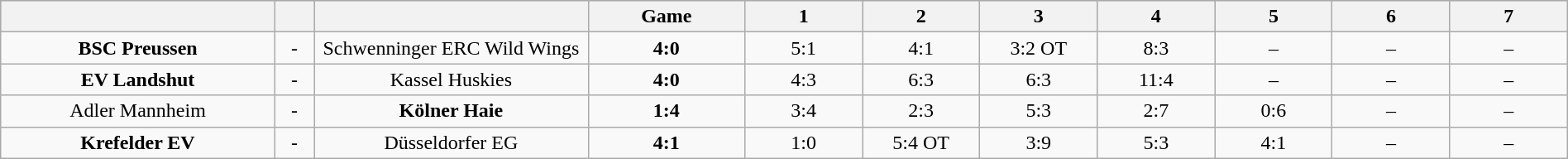<table class="wikitable" width="100%">
<tr style="background-color:#c0c0c0;">
<th style="width:17.5%;"></th>
<th style="width:2.5%;"></th>
<th style="width:17.5%;"></th>
<th style="width:10%;">Game</th>
<th style="width:7.5%;">1</th>
<th style="width:7.5%;">2</th>
<th style="width:7.5%;">3</th>
<th style="width:7.5%;">4</th>
<th style="width:7.5%;">5</th>
<th style="width:7.5%;">6</th>
<th style="width:7.5%;">7</th>
</tr>
<tr align="center">
<td><strong>BSC Preussen</strong></td>
<td>-</td>
<td>Schwenninger ERC Wild Wings</td>
<td><strong>4:0</strong></td>
<td>5:1</td>
<td>4:1</td>
<td>3:2 OT</td>
<td>8:3</td>
<td>–</td>
<td>–</td>
<td>–</td>
</tr>
<tr align="center">
<td><strong>EV Landshut</strong></td>
<td>-</td>
<td>Kassel Huskies</td>
<td><strong>4:0</strong></td>
<td>4:3</td>
<td>6:3</td>
<td>6:3</td>
<td>11:4</td>
<td>–</td>
<td>–</td>
<td>–</td>
</tr>
<tr align="center">
<td>Adler Mannheim</td>
<td>-</td>
<td><strong>Kölner Haie</strong></td>
<td><strong>1:4</strong></td>
<td>3:4</td>
<td>2:3</td>
<td>5:3</td>
<td>2:7</td>
<td>0:6</td>
<td>–</td>
<td>–</td>
</tr>
<tr align="center">
<td><strong>Krefelder EV</strong></td>
<td>-</td>
<td>Düsseldorfer EG</td>
<td><strong>4:1</strong></td>
<td>1:0</td>
<td>5:4 OT</td>
<td>3:9</td>
<td>5:3</td>
<td>4:1</td>
<td>–</td>
<td>–</td>
</tr>
</table>
